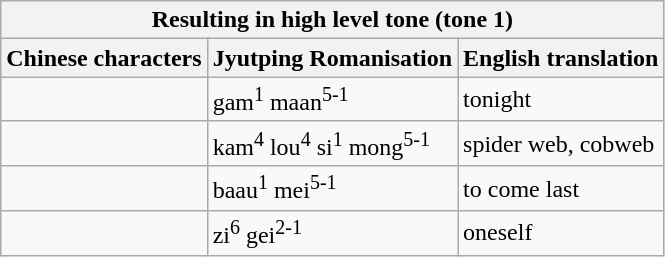<table class="wikitable">
<tr>
<th colspan="3" style="text-align:center;">Resulting in high level tone (tone 1)</th>
</tr>
<tr>
<th>Chinese characters</th>
<th>Jyutping Romanisation</th>
<th>English translation</th>
</tr>
<tr>
<td></td>
<td>gam<sup>1</sup> maan<sup>5-1</sup></td>
<td>tonight</td>
</tr>
<tr>
<td></td>
<td>kam<sup>4</sup> lou<sup>4</sup> si<sup>1</sup> mong<sup>5-1</sup></td>
<td>spider web, cobweb</td>
</tr>
<tr>
<td></td>
<td>baau<sup>1</sup> mei<sup>5-1</sup></td>
<td>to come last</td>
</tr>
<tr>
<td></td>
<td>zi<sup>6</sup> gei<sup>2-1</sup></td>
<td>oneself</td>
</tr>
</table>
